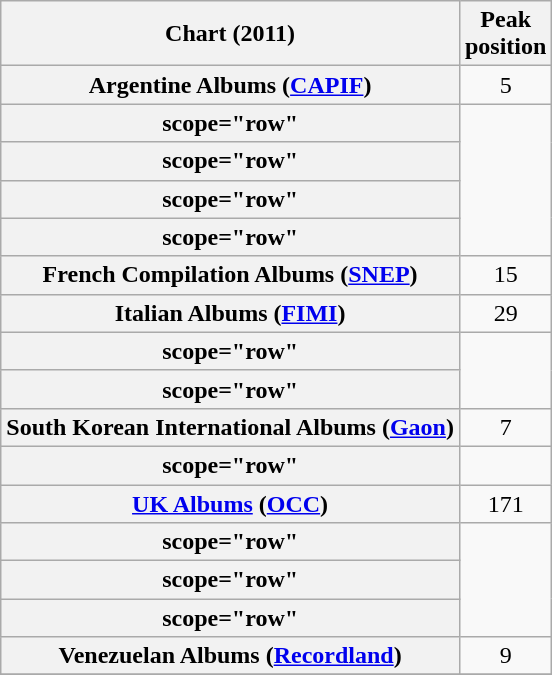<table class="wikitable sortable plainrowheaders" style="text-align:center">
<tr>
<th scope="col">Chart (2011)</th>
<th scope="col">Peak<br>position</th>
</tr>
<tr>
<th scope="row">Argentine Albums (<a href='#'>CAPIF</a>)</th>
<td style="text-align:center;">5</td>
</tr>
<tr>
<th>scope="row"</th>
</tr>
<tr>
<th>scope="row"</th>
</tr>
<tr>
<th>scope="row"</th>
</tr>
<tr>
<th>scope="row"</th>
</tr>
<tr>
<th scope="row">French Compilation Albums (<a href='#'>SNEP</a>)</th>
<td align="center">15</td>
</tr>
<tr>
<th scope="row">Italian Albums (<a href='#'>FIMI</a>)</th>
<td style="text-align:center;">29</td>
</tr>
<tr>
<th>scope="row"</th>
</tr>
<tr>
<th>scope="row"</th>
</tr>
<tr>
<th scope="row">South Korean International Albums (<a href='#'>Gaon</a>)</th>
<td style="text-align:center;">7</td>
</tr>
<tr>
<th>scope="row"</th>
</tr>
<tr>
<th scope="row"><a href='#'>UK Albums</a> (<a href='#'>OCC</a>)</th>
<td style="text-align:center;">171</td>
</tr>
<tr>
<th>scope="row"</th>
</tr>
<tr>
<th>scope="row"</th>
</tr>
<tr>
<th>scope="row"</th>
</tr>
<tr>
<th scope="row">Venezuelan Albums (<a href='#'>Recordland</a>)</th>
<td align="center">9</td>
</tr>
<tr>
</tr>
</table>
